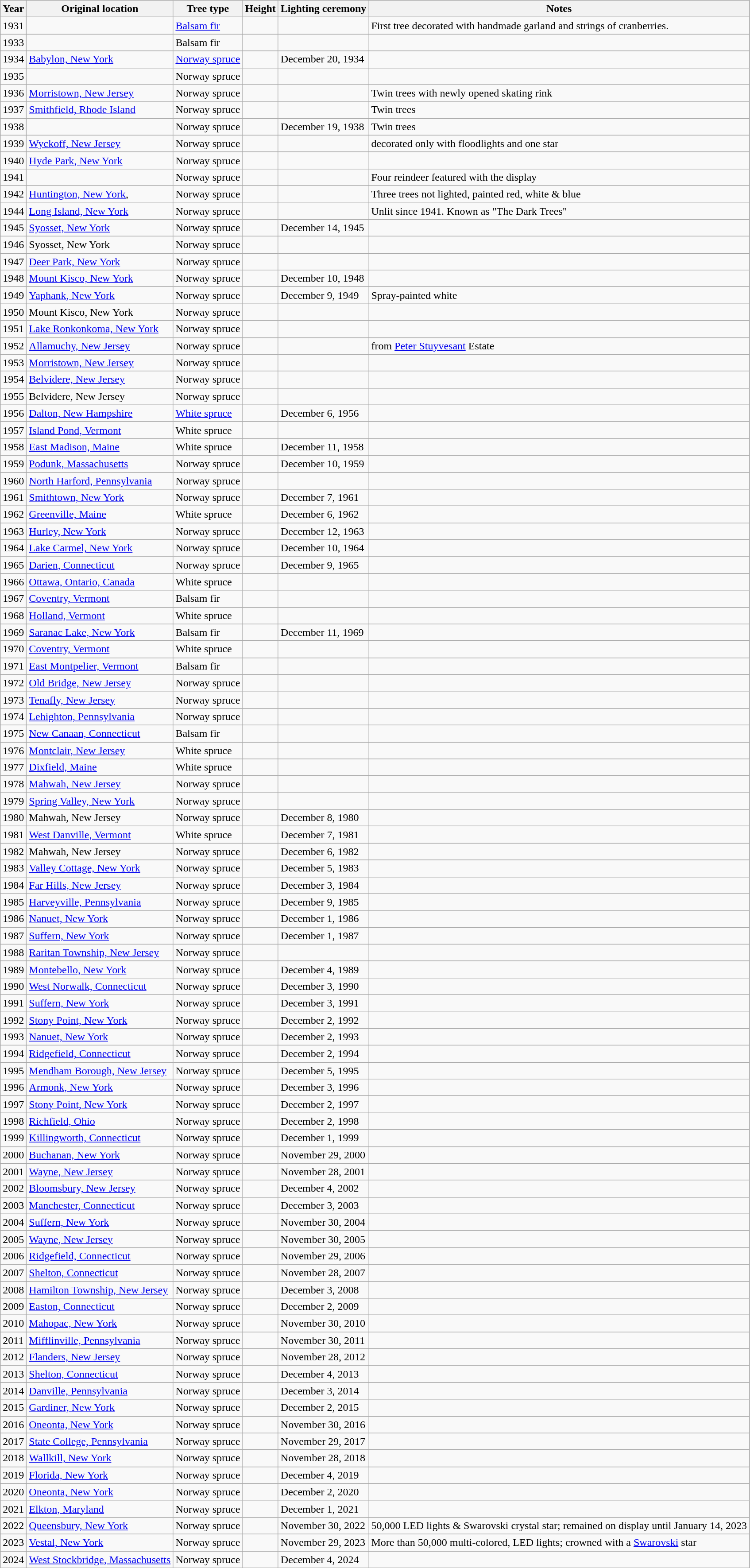<table class="wikitable sortable">
<tr>
<th>Year</th>
<th>Original location</th>
<th>Tree type</th>
<th>Height</th>
<th>Lighting ceremony</th>
<th>Notes</th>
</tr>
<tr>
<td>1931</td>
<td></td>
<td><a href='#'>Balsam fir</a></td>
<td></td>
<td></td>
<td>First tree decorated with handmade garland and strings of cranberries.</td>
</tr>
<tr>
<td>1933</td>
<td></td>
<td>Balsam fir</td>
<td></td>
<td></td>
<td></td>
</tr>
<tr>
<td>1934</td>
<td><a href='#'>Babylon, New York</a></td>
<td><a href='#'>Norway spruce</a></td>
<td></td>
<td>December 20, 1934</td>
<td></td>
</tr>
<tr>
<td>1935</td>
<td></td>
<td>Norway spruce</td>
<td></td>
<td></td>
<td></td>
</tr>
<tr>
<td>1936</td>
<td><a href='#'>Morristown, New Jersey</a></td>
<td>Norway spruce</td>
<td></td>
<td></td>
<td>Twin trees with newly opened skating rink</td>
</tr>
<tr>
<td>1937</td>
<td><a href='#'>Smithfield, Rhode Island</a></td>
<td>Norway spruce</td>
<td></td>
<td></td>
<td>Twin trees</td>
</tr>
<tr>
<td>1938</td>
<td></td>
<td>Norway spruce</td>
<td></td>
<td>December 19, 1938</td>
<td>Twin trees</td>
</tr>
<tr>
<td>1939</td>
<td><a href='#'>Wyckoff, New Jersey</a></td>
<td>Norway spruce</td>
<td></td>
<td></td>
<td>decorated only with floodlights and one star</td>
</tr>
<tr>
<td>1940</td>
<td><a href='#'>Hyde Park, New York</a></td>
<td>Norway spruce</td>
<td></td>
<td></td>
<td></td>
</tr>
<tr>
<td>1941</td>
<td></td>
<td>Norway spruce</td>
<td></td>
<td></td>
<td>Four reindeer featured with the display</td>
</tr>
<tr>
<td>1942</td>
<td><a href='#'>Huntington, New York</a>,</td>
<td>Norway spruce</td>
<td></td>
<td></td>
<td>Three trees not lighted, painted red, white & blue</td>
</tr>
<tr>
<td>1944</td>
<td><a href='#'>Long Island, New York</a></td>
<td>Norway spruce</td>
<td></td>
<td></td>
<td>Unlit since 1941. Known as "The Dark Trees"</td>
</tr>
<tr>
<td>1945</td>
<td><a href='#'>Syosset, New York</a></td>
<td>Norway spruce</td>
<td></td>
<td>December 14, 1945</td>
<td></td>
</tr>
<tr>
<td>1946</td>
<td>Syosset, New York</td>
<td>Norway spruce</td>
<td></td>
<td></td>
<td></td>
</tr>
<tr>
<td>1947</td>
<td><a href='#'>Deer Park, New York</a></td>
<td>Norway spruce</td>
<td></td>
<td></td>
<td></td>
</tr>
<tr>
<td>1948</td>
<td><a href='#'>Mount Kisco, New York</a></td>
<td>Norway spruce</td>
<td></td>
<td>December 10, 1948</td>
<td></td>
</tr>
<tr>
<td>1949</td>
<td><a href='#'>Yaphank, New York</a></td>
<td>Norway spruce</td>
<td></td>
<td>December 9, 1949</td>
<td>Spray-painted white</td>
</tr>
<tr>
<td>1950</td>
<td>Mount Kisco, New York</td>
<td>Norway spruce</td>
<td></td>
<td></td>
<td></td>
</tr>
<tr>
<td>1951</td>
<td><a href='#'>Lake Ronkonkoma, New York</a></td>
<td>Norway spruce</td>
<td></td>
<td></td>
<td></td>
</tr>
<tr>
<td>1952</td>
<td><a href='#'>Allamuchy, New Jersey</a></td>
<td>Norway spruce</td>
<td></td>
<td></td>
<td>from <a href='#'>Peter Stuyvesant</a> Estate</td>
</tr>
<tr>
<td>1953</td>
<td><a href='#'>Morristown, New Jersey</a></td>
<td>Norway spruce</td>
<td></td>
<td></td>
<td></td>
</tr>
<tr>
<td>1954</td>
<td><a href='#'>Belvidere, New Jersey</a></td>
<td>Norway spruce</td>
<td></td>
<td></td>
<td></td>
</tr>
<tr>
<td>1955</td>
<td>Belvidere, New Jersey</td>
<td>Norway spruce</td>
<td></td>
<td></td>
<td></td>
</tr>
<tr>
<td>1956</td>
<td><a href='#'>Dalton, New Hampshire</a></td>
<td><a href='#'>White spruce</a></td>
<td></td>
<td>December 6, 1956</td>
<td></td>
</tr>
<tr>
<td>1957</td>
<td><a href='#'>Island Pond, Vermont</a></td>
<td>White spruce</td>
<td></td>
<td></td>
<td></td>
</tr>
<tr>
<td>1958</td>
<td><a href='#'>East Madison, Maine</a></td>
<td>White spruce</td>
<td></td>
<td>December 11, 1958</td>
<td></td>
</tr>
<tr>
<td>1959</td>
<td><a href='#'>Podunk, Massachusetts</a></td>
<td>Norway spruce</td>
<td></td>
<td>December 10, 1959</td>
<td></td>
</tr>
<tr>
<td>1960</td>
<td><a href='#'>North Harford, Pennsylvania</a></td>
<td>Norway spruce</td>
<td></td>
<td></td>
<td></td>
</tr>
<tr>
<td>1961</td>
<td><a href='#'>Smithtown, New York</a></td>
<td>Norway spruce</td>
<td></td>
<td>December 7, 1961</td>
<td></td>
</tr>
<tr>
<td>1962</td>
<td><a href='#'>Greenville, Maine</a></td>
<td>White spruce</td>
<td></td>
<td>December 6, 1962</td>
<td></td>
</tr>
<tr>
<td>1963</td>
<td><a href='#'>Hurley, New York</a></td>
<td>Norway spruce</td>
<td></td>
<td>December 12, 1963</td>
<td></td>
</tr>
<tr>
<td>1964</td>
<td><a href='#'>Lake Carmel, New York</a></td>
<td>Norway spruce</td>
<td></td>
<td>December 10, 1964</td>
<td></td>
</tr>
<tr>
<td>1965</td>
<td><a href='#'>Darien, Connecticut</a></td>
<td>Norway spruce</td>
<td></td>
<td>December 9, 1965</td>
<td></td>
</tr>
<tr>
<td>1966</td>
<td><a href='#'>Ottawa, Ontario, Canada</a></td>
<td>White spruce</td>
<td></td>
<td></td>
<td></td>
</tr>
<tr>
<td>1967</td>
<td><a href='#'>Coventry, Vermont</a></td>
<td>Balsam fir</td>
<td></td>
<td></td>
<td></td>
</tr>
<tr>
<td>1968</td>
<td><a href='#'>Holland, Vermont</a></td>
<td>White spruce</td>
<td></td>
<td></td>
<td></td>
</tr>
<tr>
<td>1969</td>
<td><a href='#'>Saranac Lake, New York</a></td>
<td>Balsam fir</td>
<td></td>
<td>December 11, 1969</td>
<td></td>
</tr>
<tr>
<td>1970</td>
<td><a href='#'>Coventry, Vermont</a></td>
<td>White spruce</td>
<td></td>
<td></td>
<td></td>
</tr>
<tr>
<td>1971</td>
<td><a href='#'>East Montpelier, Vermont</a></td>
<td>Balsam fir</td>
<td></td>
<td></td>
<td></td>
</tr>
<tr>
<td>1972</td>
<td><a href='#'>Old Bridge, New Jersey</a></td>
<td>Norway spruce</td>
<td></td>
<td></td>
<td></td>
</tr>
<tr>
<td>1973</td>
<td><a href='#'>Tenafly, New Jersey</a></td>
<td>Norway spruce</td>
<td></td>
<td></td>
<td></td>
</tr>
<tr>
<td>1974</td>
<td><a href='#'>Lehighton, Pennsylvania</a></td>
<td>Norway spruce</td>
<td></td>
<td></td>
<td></td>
</tr>
<tr>
<td>1975</td>
<td><a href='#'>New Canaan, Connecticut</a></td>
<td>Balsam fir</td>
<td></td>
<td></td>
<td></td>
</tr>
<tr>
<td>1976</td>
<td><a href='#'>Montclair, New Jersey</a></td>
<td>White spruce</td>
<td></td>
<td></td>
<td></td>
</tr>
<tr>
<td>1977</td>
<td><a href='#'>Dixfield, Maine</a></td>
<td>White spruce</td>
<td></td>
<td></td>
<td></td>
</tr>
<tr>
<td>1978</td>
<td><a href='#'>Mahwah, New Jersey</a></td>
<td>Norway spruce</td>
<td></td>
<td></td>
<td></td>
</tr>
<tr>
<td>1979</td>
<td><a href='#'>Spring Valley, New York</a></td>
<td>Norway spruce</td>
<td></td>
<td></td>
<td></td>
</tr>
<tr>
<td>1980</td>
<td>Mahwah, New Jersey</td>
<td>Norway spruce</td>
<td></td>
<td>December 8, 1980</td>
<td></td>
</tr>
<tr>
<td>1981</td>
<td><a href='#'>West Danville, Vermont</a></td>
<td>White spruce</td>
<td></td>
<td>December 7, 1981</td>
<td></td>
</tr>
<tr>
<td>1982</td>
<td>Mahwah, New Jersey</td>
<td>Norway spruce</td>
<td></td>
<td>December 6, 1982</td>
<td></td>
</tr>
<tr>
<td>1983</td>
<td><a href='#'>Valley Cottage, New York</a></td>
<td>Norway spruce</td>
<td></td>
<td>December 5, 1983</td>
<td></td>
</tr>
<tr>
<td>1984</td>
<td><a href='#'>Far Hills, New Jersey</a></td>
<td>Norway spruce</td>
<td></td>
<td>December 3, 1984</td>
<td></td>
</tr>
<tr>
<td>1985</td>
<td><a href='#'>Harveyville, Pennsylvania</a></td>
<td>Norway spruce</td>
<td></td>
<td>December 9, 1985</td>
<td></td>
</tr>
<tr>
<td>1986</td>
<td><a href='#'>Nanuet, New York</a></td>
<td>Norway spruce</td>
<td></td>
<td>December 1, 1986</td>
<td></td>
</tr>
<tr>
<td>1987</td>
<td><a href='#'>Suffern, New York</a></td>
<td>Norway spruce</td>
<td></td>
<td>December 1, 1987</td>
<td></td>
</tr>
<tr>
<td>1988</td>
<td><a href='#'>Raritan Township, New Jersey</a></td>
<td>Norway spruce</td>
<td></td>
<td></td>
<td></td>
</tr>
<tr>
<td>1989</td>
<td><a href='#'>Montebello, New York</a></td>
<td>Norway spruce</td>
<td></td>
<td>December 4, 1989</td>
<td></td>
</tr>
<tr>
<td>1990</td>
<td><a href='#'>West Norwalk, Connecticut</a></td>
<td>Norway spruce</td>
<td></td>
<td>December 3, 1990</td>
<td></td>
</tr>
<tr>
<td>1991</td>
<td><a href='#'>Suffern, New York</a></td>
<td>Norway spruce</td>
<td></td>
<td>December 3, 1991</td>
<td></td>
</tr>
<tr>
<td>1992</td>
<td><a href='#'>Stony Point, New York</a></td>
<td>Norway spruce</td>
<td></td>
<td>December 2, 1992</td>
<td></td>
</tr>
<tr>
<td>1993</td>
<td><a href='#'>Nanuet, New York</a></td>
<td>Norway spruce</td>
<td></td>
<td>December 2, 1993</td>
<td></td>
</tr>
<tr>
<td>1994</td>
<td><a href='#'>Ridgefield, Connecticut</a></td>
<td>Norway spruce</td>
<td></td>
<td>December 2, 1994</td>
<td></td>
</tr>
<tr>
<td>1995</td>
<td><a href='#'>Mendham Borough, New Jersey</a></td>
<td>Norway spruce</td>
<td></td>
<td>December 5, 1995</td>
<td></td>
</tr>
<tr>
<td>1996</td>
<td><a href='#'>Armonk, New York</a></td>
<td>Norway spruce</td>
<td></td>
<td>December 3, 1996</td>
<td></td>
</tr>
<tr>
<td>1997</td>
<td><a href='#'>Stony Point, New York</a></td>
<td>Norway spruce</td>
<td></td>
<td>December 2, 1997</td>
<td></td>
</tr>
<tr>
<td>1998</td>
<td><a href='#'>Richfield, Ohio</a></td>
<td>Norway spruce</td>
<td></td>
<td>December 2, 1998</td>
<td></td>
</tr>
<tr>
<td>1999</td>
<td><a href='#'>Killingworth, Connecticut</a></td>
<td>Norway spruce</td>
<td></td>
<td>December 1, 1999</td>
<td></td>
</tr>
<tr>
<td>2000</td>
<td><a href='#'>Buchanan, New York</a></td>
<td>Norway spruce</td>
<td></td>
<td>November 29, 2000</td>
<td></td>
</tr>
<tr>
<td>2001</td>
<td><a href='#'>Wayne, New Jersey</a></td>
<td>Norway spruce</td>
<td></td>
<td>November 28, 2001</td>
<td></td>
</tr>
<tr>
<td>2002</td>
<td><a href='#'>Bloomsbury, New Jersey</a></td>
<td>Norway spruce</td>
<td></td>
<td>December 4, 2002</td>
<td></td>
</tr>
<tr>
<td>2003</td>
<td><a href='#'>Manchester, Connecticut</a></td>
<td>Norway spruce</td>
<td></td>
<td>December 3, 2003</td>
<td></td>
</tr>
<tr>
<td>2004</td>
<td><a href='#'>Suffern, New York</a></td>
<td>Norway spruce</td>
<td></td>
<td>November 30, 2004</td>
<td></td>
</tr>
<tr>
<td>2005</td>
<td><a href='#'>Wayne, New Jersey</a></td>
<td>Norway spruce</td>
<td></td>
<td>November 30, 2005</td>
<td></td>
</tr>
<tr>
<td>2006</td>
<td><a href='#'>Ridgefield, Connecticut</a></td>
<td>Norway spruce</td>
<td></td>
<td>November 29, 2006</td>
<td></td>
</tr>
<tr>
<td>2007</td>
<td><a href='#'>Shelton, Connecticut</a></td>
<td>Norway spruce</td>
<td></td>
<td>November 28, 2007</td>
<td></td>
</tr>
<tr>
<td>2008</td>
<td><a href='#'>Hamilton Township, New Jersey</a></td>
<td>Norway spruce</td>
<td></td>
<td>December 3, 2008</td>
<td></td>
</tr>
<tr>
<td>2009</td>
<td><a href='#'>Easton, Connecticut</a></td>
<td>Norway spruce</td>
<td></td>
<td>December 2, 2009</td>
<td></td>
</tr>
<tr>
<td>2010</td>
<td><a href='#'>Mahopac, New York</a></td>
<td>Norway spruce</td>
<td></td>
<td>November 30, 2010</td>
<td></td>
</tr>
<tr>
<td>2011</td>
<td><a href='#'>Mifflinville, Pennsylvania</a></td>
<td>Norway spruce</td>
<td></td>
<td>November 30, 2011</td>
<td></td>
</tr>
<tr>
<td>2012</td>
<td><a href='#'>Flanders, New Jersey</a></td>
<td>Norway spruce</td>
<td></td>
<td>November 28, 2012</td>
<td></td>
</tr>
<tr>
<td>2013</td>
<td><a href='#'>Shelton, Connecticut</a></td>
<td>Norway spruce</td>
<td></td>
<td>December 4, 2013</td>
<td></td>
</tr>
<tr>
<td>2014</td>
<td><a href='#'>Danville, Pennsylvania</a></td>
<td>Norway spruce</td>
<td></td>
<td>December 3, 2014</td>
<td></td>
</tr>
<tr>
<td>2015</td>
<td><a href='#'>Gardiner, New York</a></td>
<td>Norway spruce</td>
<td></td>
<td>December 2, 2015</td>
<td></td>
</tr>
<tr>
<td>2016</td>
<td><a href='#'>Oneonta, New York</a></td>
<td>Norway spruce</td>
<td></td>
<td>November 30, 2016</td>
<td></td>
</tr>
<tr>
<td>2017</td>
<td><a href='#'>State College, Pennsylvania</a></td>
<td>Norway spruce</td>
<td></td>
<td>November 29, 2017</td>
<td></td>
</tr>
<tr>
<td>2018</td>
<td><a href='#'>Wallkill, New York</a></td>
<td>Norway spruce</td>
<td></td>
<td>November 28, 2018</td>
<td></td>
</tr>
<tr>
<td>2019</td>
<td><a href='#'>Florida, New York</a></td>
<td>Norway spruce</td>
<td></td>
<td>December 4, 2019</td>
<td></td>
</tr>
<tr>
<td>2020</td>
<td><a href='#'>Oneonta, New York</a></td>
<td>Norway spruce</td>
<td></td>
<td>December 2, 2020</td>
<td></td>
</tr>
<tr>
<td>2021</td>
<td><a href='#'>Elkton, Maryland</a></td>
<td>Norway spruce</td>
<td></td>
<td>December 1, 2021</td>
<td></td>
</tr>
<tr>
<td>2022</td>
<td><a href='#'>Queensbury, New York</a></td>
<td>Norway spruce</td>
<td></td>
<td>November 30, 2022</td>
<td>50,000 LED lights & Swarovski crystal star; remained on display until January 14, 2023</td>
</tr>
<tr>
<td>2023</td>
<td><a href='#'>Vestal, New York</a></td>
<td>Norway spruce</td>
<td></td>
<td>November 29, 2023</td>
<td>More than 50,000 multi-colored, LED lights; crowned with a <a href='#'>Swarovski</a> star</td>
</tr>
<tr>
<td>2024</td>
<td><a href='#'>West Stockbridge, Massachusetts</a></td>
<td>Norway spruce</td>
<td></td>
<td>December 4, 2024</td>
<td></td>
</tr>
</table>
